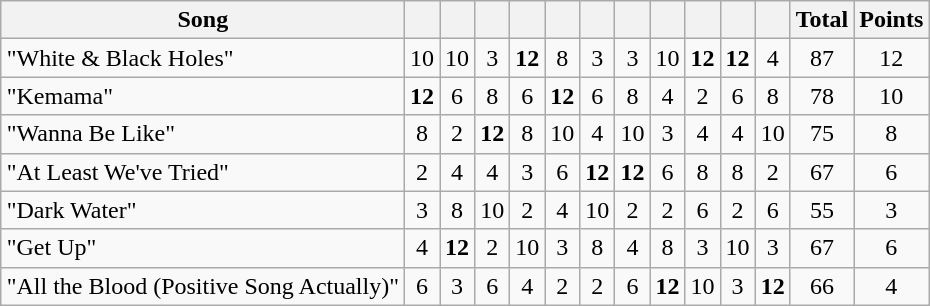<table class="wikitable collapsible" style="margin: 1em auto 1em auto; text-align:center;">
<tr>
<th>Song</th>
<th><br><small></small></th>
<th><br><small></small></th>
<th><br><small></small></th>
<th><br><small></small></th>
<th><br><small></small></th>
<th><br><small></small></th>
<th><br><small></small></th>
<th><br><small></small></th>
<th><br><small></small></th>
<th><br><small></small></th>
<th><br><small></small></th>
<th>Total</th>
<th>Points</th>
</tr>
<tr>
<td align="left">"White & Black Holes"</td>
<td>10</td>
<td>10</td>
<td>3</td>
<td><strong>12</strong></td>
<td>8</td>
<td>3</td>
<td>3</td>
<td>10</td>
<td><strong>12</strong></td>
<td><strong>12</strong></td>
<td>4</td>
<td>87</td>
<td>12</td>
</tr>
<tr>
<td align="left">"Kemama"</td>
<td><strong>12</strong></td>
<td>6</td>
<td>8</td>
<td>6</td>
<td><strong>12</strong></td>
<td>6</td>
<td>8</td>
<td>4</td>
<td>2</td>
<td>6</td>
<td>8</td>
<td>78</td>
<td>10</td>
</tr>
<tr>
<td align="left">"Wanna Be Like"</td>
<td>8</td>
<td>2</td>
<td><strong>12</strong></td>
<td>8</td>
<td>10</td>
<td>4</td>
<td>10</td>
<td>3</td>
<td>4</td>
<td>4</td>
<td>10</td>
<td>75</td>
<td>8</td>
</tr>
<tr>
<td align="left">"At Least We've Tried"</td>
<td>2</td>
<td>4</td>
<td>4</td>
<td>3</td>
<td>6</td>
<td><strong>12</strong></td>
<td><strong>12</strong></td>
<td>6</td>
<td>8</td>
<td>8</td>
<td>2</td>
<td>67</td>
<td>6</td>
</tr>
<tr>
<td align="left">"Dark Water"</td>
<td>3</td>
<td>8</td>
<td>10</td>
<td>2</td>
<td>4</td>
<td>10</td>
<td>2</td>
<td>2</td>
<td>6</td>
<td>2</td>
<td>6</td>
<td>55</td>
<td>3</td>
</tr>
<tr>
<td align="left">"Get Up"</td>
<td>4</td>
<td><strong>12</strong></td>
<td>2</td>
<td>10</td>
<td>3</td>
<td>8</td>
<td>4</td>
<td>8</td>
<td>3</td>
<td>10</td>
<td>3</td>
<td>67</td>
<td>6</td>
</tr>
<tr>
<td align="left">"All the Blood (Positive Song Actually)"</td>
<td>6</td>
<td>3</td>
<td>6</td>
<td>4</td>
<td>2</td>
<td>2</td>
<td>6</td>
<td><strong>12</strong></td>
<td>10</td>
<td>3</td>
<td><strong>12</strong></td>
<td>66</td>
<td>4</td>
</tr>
</table>
